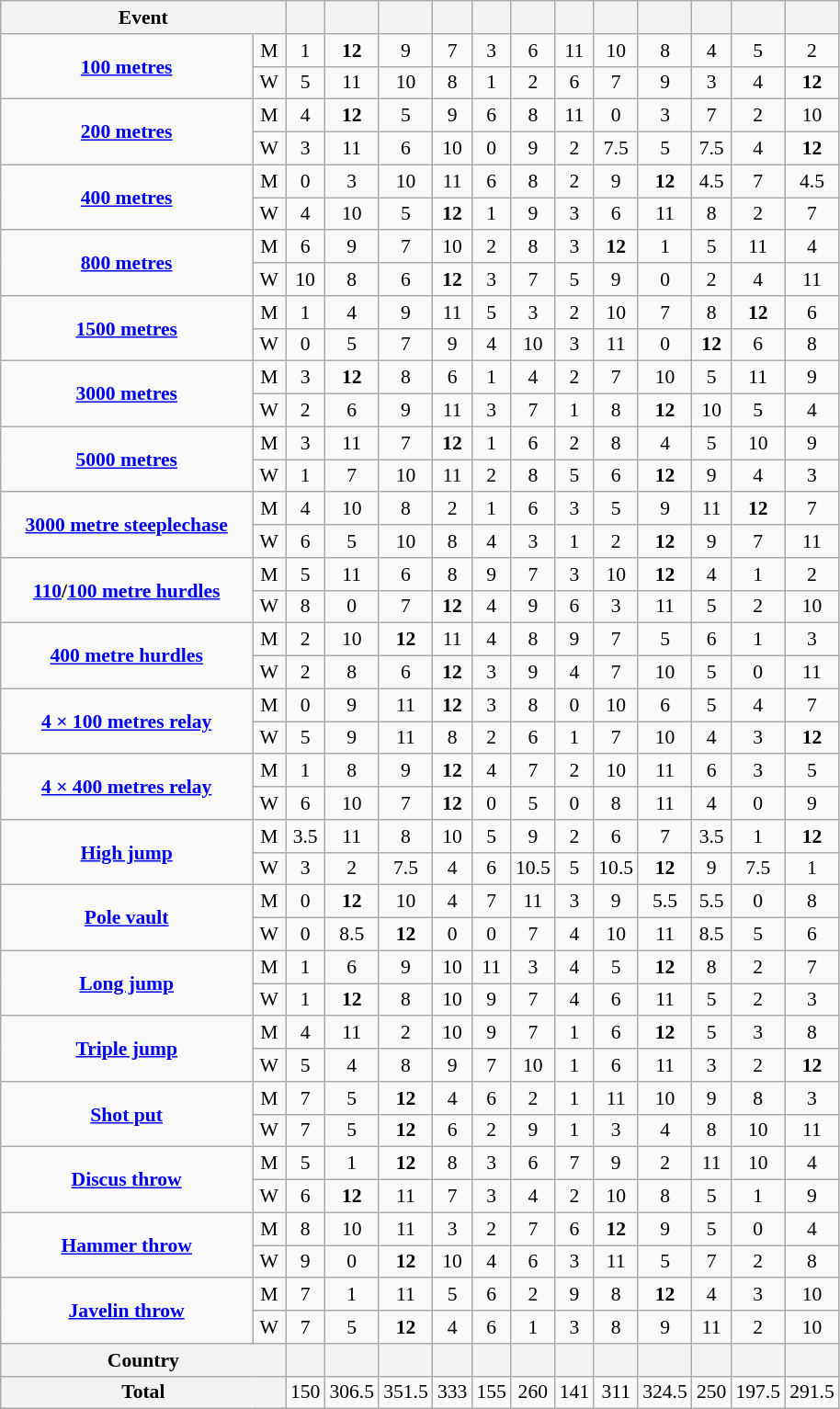<table class="wikitable" style="background-color: #f9f9f9; font-size: 90%; text-align: center">
<tr>
<th width=200 colspan=2>Event</th>
<th></th>
<th></th>
<th></th>
<th></th>
<th></th>
<th></th>
<th></th>
<th></th>
<th></th>
<th></th>
<th></th>
<th></th>
</tr>
<tr>
<td rowspan=2><strong><a href='#'>100 metres</a></strong></td>
<td>M</td>
<td>1</td>
<td><strong>12</strong></td>
<td>9</td>
<td>7</td>
<td>3</td>
<td>6</td>
<td>11</td>
<td>10</td>
<td>8</td>
<td>4</td>
<td>5</td>
<td>2</td>
</tr>
<tr>
<td>W</td>
<td>5</td>
<td>11</td>
<td>10</td>
<td>8</td>
<td>1</td>
<td>2</td>
<td>6</td>
<td>7</td>
<td>9</td>
<td>3</td>
<td>4</td>
<td><strong>12</strong></td>
</tr>
<tr>
<td rowspan=2><strong><a href='#'>200 metres</a></strong></td>
<td>M</td>
<td>4</td>
<td><strong>12</strong></td>
<td>5</td>
<td>9</td>
<td>6</td>
<td>8</td>
<td>11</td>
<td>0</td>
<td>3</td>
<td>7</td>
<td>2</td>
<td>10</td>
</tr>
<tr>
<td>W</td>
<td>3</td>
<td>11</td>
<td>6</td>
<td>10</td>
<td>0</td>
<td>9</td>
<td>2</td>
<td>7.5</td>
<td>5</td>
<td>7.5</td>
<td>4</td>
<td><strong>12</strong></td>
</tr>
<tr>
<td rowspan=2><strong><a href='#'>400 metres</a></strong></td>
<td>M</td>
<td>0</td>
<td>3</td>
<td>10</td>
<td>11</td>
<td>6</td>
<td>8</td>
<td>2</td>
<td>9</td>
<td><strong>12</strong></td>
<td>4.5</td>
<td>7</td>
<td>4.5</td>
</tr>
<tr>
<td>W</td>
<td>4</td>
<td>10</td>
<td>5</td>
<td><strong>12</strong></td>
<td>1</td>
<td>9</td>
<td>3</td>
<td>6</td>
<td>11</td>
<td>8</td>
<td>2</td>
<td>7</td>
</tr>
<tr>
<td rowspan=2><strong><a href='#'>800 metres</a></strong></td>
<td>M</td>
<td>6</td>
<td>9</td>
<td>7</td>
<td>10</td>
<td>2</td>
<td>8</td>
<td>3</td>
<td><strong>12</strong></td>
<td>1</td>
<td>5</td>
<td>11</td>
<td>4</td>
</tr>
<tr>
<td>W</td>
<td>10</td>
<td>8</td>
<td>6</td>
<td><strong>12</strong></td>
<td>3</td>
<td>7</td>
<td>5</td>
<td>9</td>
<td>0</td>
<td>2</td>
<td>4</td>
<td>11</td>
</tr>
<tr>
<td rowspan=2><strong><a href='#'>1500 metres</a></strong></td>
<td>M</td>
<td>1</td>
<td>4</td>
<td>9</td>
<td>11</td>
<td>5</td>
<td>3</td>
<td>2</td>
<td>10</td>
<td>7</td>
<td>8</td>
<td><strong>12</strong></td>
<td>6</td>
</tr>
<tr>
<td>W</td>
<td>0</td>
<td>5</td>
<td>7</td>
<td>9</td>
<td>4</td>
<td>10</td>
<td>3</td>
<td>11</td>
<td>0</td>
<td><strong>12</strong></td>
<td>6</td>
<td>8</td>
</tr>
<tr>
<td rowspan=2><strong><a href='#'>3000 metres</a></strong></td>
<td>M</td>
<td>3</td>
<td><strong>12</strong></td>
<td>8</td>
<td>6</td>
<td>1</td>
<td>4</td>
<td>2</td>
<td>7</td>
<td>10</td>
<td>5</td>
<td>11</td>
<td>9</td>
</tr>
<tr>
<td>W</td>
<td>2</td>
<td>6</td>
<td>9</td>
<td>11</td>
<td>3</td>
<td>7</td>
<td>1</td>
<td>8</td>
<td><strong>12</strong></td>
<td>10</td>
<td>5</td>
<td>4</td>
</tr>
<tr>
<td rowspan=2><strong><a href='#'>5000 metres</a></strong></td>
<td>M</td>
<td>3</td>
<td>11</td>
<td>7</td>
<td><strong>12</strong></td>
<td>1</td>
<td>6</td>
<td>2</td>
<td>8</td>
<td>4</td>
<td>5</td>
<td>10</td>
<td>9</td>
</tr>
<tr>
<td>W</td>
<td>1</td>
<td>7</td>
<td>10</td>
<td>11</td>
<td>2</td>
<td>8</td>
<td>5</td>
<td>6</td>
<td><strong>12</strong></td>
<td>9</td>
<td>4</td>
<td>3</td>
</tr>
<tr>
<td rowspan=2><strong><a href='#'>3000 metre steeplechase</a></strong></td>
<td>M</td>
<td>4</td>
<td>10</td>
<td>8</td>
<td>2</td>
<td>1</td>
<td>6</td>
<td>3</td>
<td>5</td>
<td>9</td>
<td>11</td>
<td><strong>12</strong></td>
<td>7</td>
</tr>
<tr>
<td>W</td>
<td>6</td>
<td>5</td>
<td>10</td>
<td>8</td>
<td>4</td>
<td>3</td>
<td>1</td>
<td>2</td>
<td><strong>12</strong></td>
<td>9</td>
<td>7</td>
<td>11</td>
</tr>
<tr>
<td rowspan=2><strong><a href='#'>110</a>/<a href='#'>100 metre hurdles</a></strong></td>
<td>M</td>
<td>5</td>
<td>11</td>
<td>6</td>
<td>8</td>
<td>9</td>
<td>7</td>
<td>3</td>
<td>10</td>
<td><strong>12</strong></td>
<td>4</td>
<td>1</td>
<td>2</td>
</tr>
<tr>
<td>W</td>
<td>8</td>
<td>0</td>
<td>7</td>
<td><strong>12</strong></td>
<td>4</td>
<td>9</td>
<td>6</td>
<td>3</td>
<td>11</td>
<td>5</td>
<td>2</td>
<td>10</td>
</tr>
<tr>
<td rowspan=2><strong><a href='#'>400 metre hurdles</a></strong></td>
<td>M</td>
<td>2</td>
<td>10</td>
<td><strong>12</strong></td>
<td>11</td>
<td>4</td>
<td>8</td>
<td>9</td>
<td>7</td>
<td>5</td>
<td>6</td>
<td>1</td>
<td>3</td>
</tr>
<tr>
<td>W</td>
<td>2</td>
<td>8</td>
<td>6</td>
<td><strong>12</strong></td>
<td>3</td>
<td>9</td>
<td>4</td>
<td>7</td>
<td>10</td>
<td>5</td>
<td>0</td>
<td>11</td>
</tr>
<tr>
<td rowspan=2><strong><a href='#'>4 × 100 metres relay</a></strong></td>
<td>M</td>
<td>0</td>
<td>9</td>
<td>11</td>
<td><strong>12</strong></td>
<td>3</td>
<td>8</td>
<td>0</td>
<td>10</td>
<td>6</td>
<td>5</td>
<td>4</td>
<td>7</td>
</tr>
<tr>
<td>W</td>
<td>5</td>
<td>9</td>
<td>11</td>
<td>8</td>
<td>2</td>
<td>6</td>
<td>1</td>
<td>7</td>
<td>10</td>
<td>4</td>
<td>3</td>
<td><strong>12</strong></td>
</tr>
<tr>
<td rowspan=2><strong><a href='#'>4 × 400 metres relay</a></strong></td>
<td>M</td>
<td>1</td>
<td>8</td>
<td>9</td>
<td><strong>12</strong></td>
<td>4</td>
<td>7</td>
<td>2</td>
<td>10</td>
<td>11</td>
<td>6</td>
<td>3</td>
<td>5</td>
</tr>
<tr>
<td>W</td>
<td>6</td>
<td>10</td>
<td>7</td>
<td><strong>12</strong></td>
<td>0</td>
<td>5</td>
<td>0</td>
<td>8</td>
<td>11</td>
<td>4</td>
<td>0</td>
<td>9</td>
</tr>
<tr>
<td rowspan=2><strong><a href='#'>High jump</a></strong></td>
<td>M</td>
<td>3.5</td>
<td>11</td>
<td>8</td>
<td>10</td>
<td>5</td>
<td>9</td>
<td>2</td>
<td>6</td>
<td>7</td>
<td>3.5</td>
<td>1</td>
<td><strong>12</strong></td>
</tr>
<tr>
<td>W</td>
<td>3</td>
<td>2</td>
<td>7.5</td>
<td>4</td>
<td>6</td>
<td>10.5</td>
<td>5</td>
<td>10.5</td>
<td><strong>12</strong></td>
<td>9</td>
<td>7.5</td>
<td>1</td>
</tr>
<tr>
<td rowspan=2><strong><a href='#'>Pole vault</a></strong></td>
<td>M</td>
<td>0</td>
<td><strong>12</strong></td>
<td>10</td>
<td>4</td>
<td>7</td>
<td>11</td>
<td>3</td>
<td>9</td>
<td>5.5</td>
<td>5.5</td>
<td>0</td>
<td>8</td>
</tr>
<tr>
<td>W</td>
<td>0</td>
<td>8.5</td>
<td><strong>12</strong></td>
<td>0</td>
<td>0</td>
<td>7</td>
<td>4</td>
<td>10</td>
<td>11</td>
<td>8.5</td>
<td>5</td>
<td>6</td>
</tr>
<tr>
<td rowspan=2><strong><a href='#'>Long jump</a></strong></td>
<td>M</td>
<td>1</td>
<td>6</td>
<td>9</td>
<td>10</td>
<td>11</td>
<td>3</td>
<td>4</td>
<td>5</td>
<td><strong>12</strong></td>
<td>8</td>
<td>2</td>
<td>7</td>
</tr>
<tr>
<td>W</td>
<td>1</td>
<td><strong>12</strong></td>
<td>8</td>
<td>10</td>
<td>9</td>
<td>7</td>
<td>4</td>
<td>6</td>
<td>11</td>
<td>5</td>
<td>2</td>
<td>3</td>
</tr>
<tr>
<td rowspan=2><strong><a href='#'>Triple jump</a></strong></td>
<td>M</td>
<td>4</td>
<td>11</td>
<td>2</td>
<td>10</td>
<td>9</td>
<td>7</td>
<td>1</td>
<td>6</td>
<td><strong>12</strong></td>
<td>5</td>
<td>3</td>
<td>8</td>
</tr>
<tr>
<td>W</td>
<td>5</td>
<td>4</td>
<td>8</td>
<td>9</td>
<td>7</td>
<td>10</td>
<td>1</td>
<td>6</td>
<td>11</td>
<td>3</td>
<td>2</td>
<td><strong>12</strong></td>
</tr>
<tr>
<td rowspan=2><strong><a href='#'>Shot put</a></strong></td>
<td>M</td>
<td>7</td>
<td>5</td>
<td><strong>12</strong></td>
<td>4</td>
<td>6</td>
<td>2</td>
<td>1</td>
<td>11</td>
<td>10</td>
<td>9</td>
<td>8</td>
<td>3</td>
</tr>
<tr>
<td>W</td>
<td>7</td>
<td>5</td>
<td><strong>12</strong></td>
<td>6</td>
<td>2</td>
<td>9</td>
<td>1</td>
<td>3</td>
<td>4</td>
<td>8</td>
<td>10</td>
<td>11</td>
</tr>
<tr>
<td rowspan=2><strong><a href='#'>Discus throw</a></strong></td>
<td>M</td>
<td>5</td>
<td>1</td>
<td><strong>12</strong></td>
<td>8</td>
<td>3</td>
<td>6</td>
<td>7</td>
<td>9</td>
<td>2</td>
<td>11</td>
<td>10</td>
<td>4</td>
</tr>
<tr>
<td>W</td>
<td>6</td>
<td><strong>12</strong></td>
<td>11</td>
<td>7</td>
<td>3</td>
<td>4</td>
<td>2</td>
<td>10</td>
<td>8</td>
<td>5</td>
<td>1</td>
<td>9</td>
</tr>
<tr>
<td rowspan=2><strong><a href='#'>Hammer throw</a></strong></td>
<td>M</td>
<td>8</td>
<td>10</td>
<td>11</td>
<td>3</td>
<td>2</td>
<td>7</td>
<td>6</td>
<td><strong>12</strong></td>
<td>9</td>
<td>5</td>
<td>0</td>
<td>4</td>
</tr>
<tr>
<td>W</td>
<td>9</td>
<td>0</td>
<td><strong>12</strong></td>
<td>10</td>
<td>4</td>
<td>6</td>
<td>3</td>
<td>11</td>
<td>5</td>
<td>7</td>
<td>2</td>
<td>8</td>
</tr>
<tr>
<td rowspan=2><strong><a href='#'>Javelin throw</a></strong></td>
<td>M</td>
<td>7</td>
<td>1</td>
<td>11</td>
<td>5</td>
<td>6</td>
<td>2</td>
<td>9</td>
<td>8</td>
<td><strong>12</strong></td>
<td>4</td>
<td>3</td>
<td>10</td>
</tr>
<tr>
<td>W</td>
<td>7</td>
<td>5</td>
<td><strong>12</strong></td>
<td>4</td>
<td>6</td>
<td>1</td>
<td>3</td>
<td>8</td>
<td>9</td>
<td>11</td>
<td>2</td>
<td>10</td>
</tr>
<tr>
<th colspan=2>Country</th>
<th></th>
<th></th>
<th></th>
<th></th>
<th></th>
<th></th>
<th></th>
<th></th>
<th></th>
<th></th>
<th></th>
<th></th>
</tr>
<tr>
<th colspan=2>Total</th>
<td>150</td>
<td>306.5</td>
<td>351.5</td>
<td>333</td>
<td>155</td>
<td>260</td>
<td>141</td>
<td>311</td>
<td>324.5</td>
<td>250</td>
<td>197.5</td>
<td>291.5</td>
</tr>
</table>
